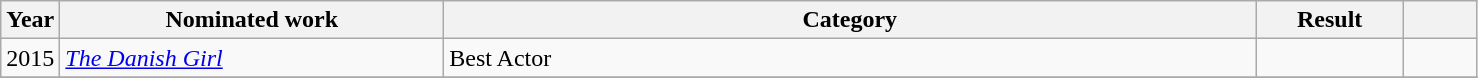<table class=wikitable>
<tr>
<th width=4%>Year</th>
<th width=26%>Nominated work</th>
<th width=55%>Category</th>
<th width=10%>Result</th>
<th width=5%></th>
</tr>
<tr>
<td>2015</td>
<td><a href='#'><em>The Danish Girl</em></a></td>
<td>Best Actor</td>
<td></td>
<td></td>
</tr>
<tr>
</tr>
</table>
